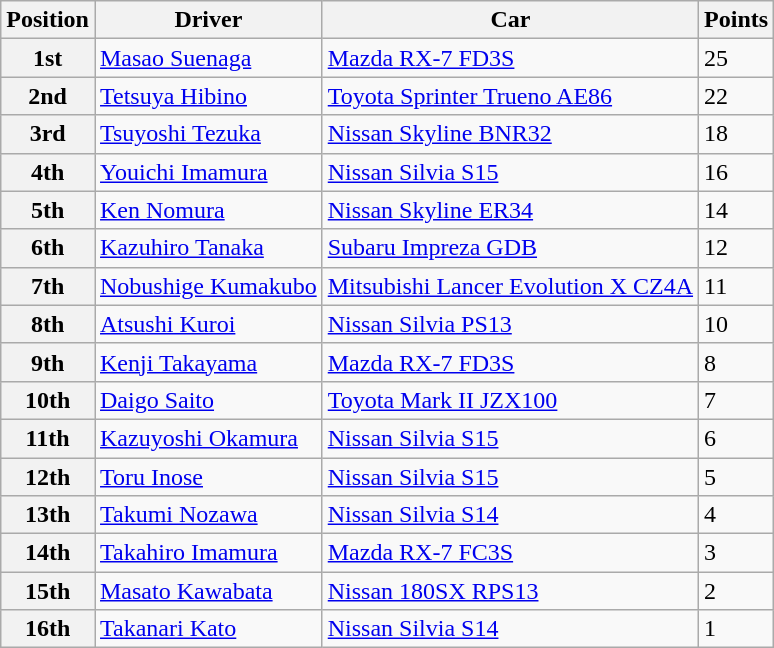<table class="wikitable">
<tr>
<th>Position</th>
<th>Driver</th>
<th>Car</th>
<th>Points</th>
</tr>
<tr>
<th>1st</th>
<td><a href='#'>Masao Suenaga</a></td>
<td><a href='#'>Mazda RX-7 FD3S</a></td>
<td>25</td>
</tr>
<tr>
<th>2nd</th>
<td><a href='#'>Tetsuya Hibino</a></td>
<td><a href='#'>Toyota Sprinter Trueno AE86</a></td>
<td>22</td>
</tr>
<tr>
<th>3rd</th>
<td><a href='#'>Tsuyoshi Tezuka</a></td>
<td><a href='#'>Nissan Skyline BNR32</a></td>
<td>18</td>
</tr>
<tr>
<th>4th</th>
<td><a href='#'>Youichi Imamura</a></td>
<td><a href='#'>Nissan Silvia S15</a></td>
<td>16</td>
</tr>
<tr>
<th>5th</th>
<td><a href='#'>Ken Nomura</a></td>
<td><a href='#'>Nissan Skyline ER34</a></td>
<td>14</td>
</tr>
<tr>
<th>6th</th>
<td><a href='#'>Kazuhiro Tanaka</a></td>
<td><a href='#'>Subaru Impreza GDB</a></td>
<td>12</td>
</tr>
<tr>
<th>7th</th>
<td><a href='#'>Nobushige Kumakubo</a></td>
<td><a href='#'>Mitsubishi Lancer Evolution X CZ4A</a></td>
<td>11</td>
</tr>
<tr>
<th>8th</th>
<td><a href='#'>Atsushi Kuroi</a></td>
<td><a href='#'>Nissan Silvia PS13</a></td>
<td>10</td>
</tr>
<tr>
<th>9th</th>
<td><a href='#'>Kenji Takayama</a></td>
<td><a href='#'>Mazda RX-7 FD3S</a></td>
<td>8</td>
</tr>
<tr>
<th>10th</th>
<td><a href='#'>Daigo Saito</a></td>
<td><a href='#'>Toyota Mark II JZX100</a></td>
<td>7</td>
</tr>
<tr>
<th>11th</th>
<td><a href='#'>Kazuyoshi Okamura</a></td>
<td><a href='#'>Nissan Silvia S15</a></td>
<td>6</td>
</tr>
<tr>
<th>12th</th>
<td><a href='#'>Toru Inose</a></td>
<td><a href='#'>Nissan Silvia S15</a></td>
<td>5</td>
</tr>
<tr>
<th>13th</th>
<td><a href='#'>Takumi Nozawa</a></td>
<td><a href='#'>Nissan Silvia S14</a></td>
<td>4</td>
</tr>
<tr>
<th>14th</th>
<td><a href='#'>Takahiro Imamura</a></td>
<td><a href='#'>Mazda RX-7 FC3S</a></td>
<td>3</td>
</tr>
<tr>
<th>15th</th>
<td><a href='#'>Masato Kawabata</a></td>
<td><a href='#'>Nissan 180SX RPS13</a></td>
<td>2</td>
</tr>
<tr>
<th>16th</th>
<td><a href='#'>Takanari Kato</a></td>
<td><a href='#'>Nissan Silvia S14</a></td>
<td>1</td>
</tr>
</table>
